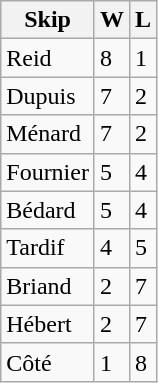<table class="wikitable">
<tr>
<th>Skip</th>
<th>W</th>
<th>L</th>
</tr>
<tr>
<td>Reid</td>
<td>8</td>
<td>1</td>
</tr>
<tr>
<td>Dupuis</td>
<td>7</td>
<td>2</td>
</tr>
<tr>
<td>Ménard</td>
<td>7</td>
<td>2</td>
</tr>
<tr>
<td>Fournier</td>
<td>5</td>
<td>4</td>
</tr>
<tr>
<td>Bédard</td>
<td>5</td>
<td>4</td>
</tr>
<tr>
<td>Tardif</td>
<td>4</td>
<td>5</td>
</tr>
<tr>
<td>Briand</td>
<td>2</td>
<td>7</td>
</tr>
<tr>
<td>Hébert</td>
<td>2</td>
<td>7</td>
</tr>
<tr>
<td>Côté</td>
<td>1</td>
<td>8</td>
</tr>
</table>
